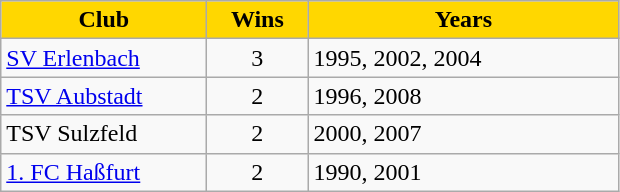<table class="wikitable">
<tr align="center" style="background:#FFD700">
<td width="130"><strong>Club</strong></td>
<td width="60"><strong>Wins</strong></td>
<td width="200"><strong>Years</strong></td>
</tr>
<tr>
<td><a href='#'>SV Erlenbach</a></td>
<td align="center">3</td>
<td>1995, 2002, 2004</td>
</tr>
<tr>
<td><a href='#'>TSV Aubstadt</a></td>
<td align="center">2</td>
<td>1996, 2008</td>
</tr>
<tr>
<td>TSV Sulzfeld</td>
<td align="center">2</td>
<td>2000, 2007</td>
</tr>
<tr>
<td><a href='#'>1. FC Haßfurt</a></td>
<td align="center">2</td>
<td>1990, 2001</td>
</tr>
</table>
